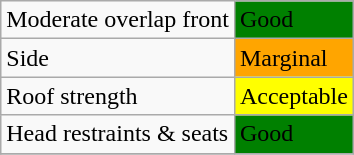<table class="wikitable">
<tr>
<td>Moderate overlap front</td>
<td style="background: green">Good</td>
</tr>
<tr>
<td>Side</td>
<td style="background: orange">Marginal</td>
</tr>
<tr>
<td>Roof strength</td>
<td style="background: yellow">Acceptable</td>
</tr>
<tr>
<td>Head restraints & seats</td>
<td style="background: green">Good</td>
</tr>
<tr>
</tr>
</table>
